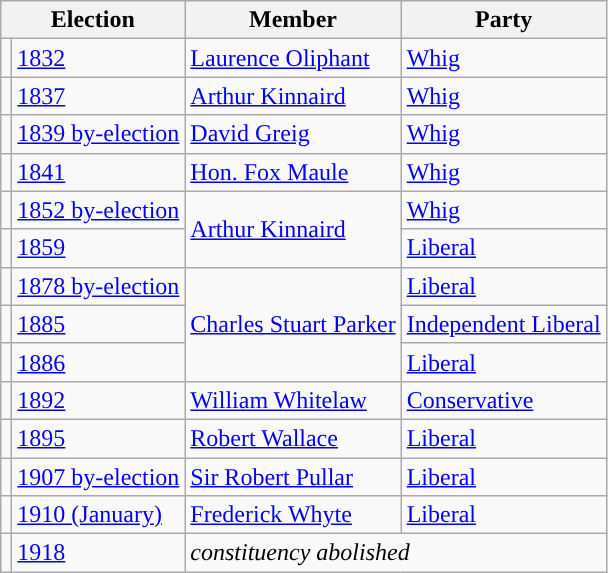<table class="wikitable">
<tr>
<th colspan="2">Election</th>
<th>Member</th>
<th>Party</th>
</tr>
<tr>
<td style="color:inherit;background-color: "></td>
<td><a href='#'>1832</a></td>
<td><a href='#'>Laurence Oliphant</a></td>
<td><a href='#'>Whig</a></td>
</tr>
<tr>
<td style="color:inherit;background-color: "></td>
<td><a href='#'>1837</a></td>
<td><a href='#'>Arthur Kinnaird</a></td>
<td><a href='#'>Whig</a></td>
</tr>
<tr>
<td style="color:inherit;background-color: "></td>
<td><a href='#'>1839 by-election</a></td>
<td><a href='#'>David Greig</a></td>
<td><a href='#'>Whig</a></td>
</tr>
<tr>
<td style="color:inherit;background-color: "></td>
<td><a href='#'>1841</a></td>
<td><a href='#'>Hon. Fox Maule</a></td>
<td><a href='#'>Whig</a></td>
</tr>
<tr>
<td style="color:inherit;background-color: "></td>
<td><a href='#'>1852 by-election</a></td>
<td rowspan="2"><a href='#'>Arthur Kinnaird</a></td>
<td><a href='#'>Whig</a></td>
</tr>
<tr>
<td style="color:inherit;background-color: "></td>
<td><a href='#'>1859</a></td>
<td><a href='#'>Liberal</a></td>
</tr>
<tr>
<td style="color:inherit;background-color: "></td>
<td><a href='#'>1878 by-election</a></td>
<td rowspan=3><a href='#'>Charles Stuart Parker</a></td>
<td><a href='#'>Liberal</a></td>
</tr>
<tr>
<td style="color:inherit;background-color: "></td>
<td><a href='#'>1885</a></td>
<td><a href='#'>Independent Liberal</a></td>
</tr>
<tr>
<td style="color:inherit;background-color: "></td>
<td><a href='#'>1886</a></td>
<td><a href='#'>Liberal</a></td>
</tr>
<tr>
<td style="color:inherit;background-color: "></td>
<td><a href='#'>1892</a></td>
<td><a href='#'>William Whitelaw</a></td>
<td><a href='#'>Conservative</a></td>
</tr>
<tr>
<td style="color:inherit;background-color: "></td>
<td><a href='#'>1895</a></td>
<td><a href='#'>Robert Wallace</a></td>
<td><a href='#'>Liberal</a></td>
</tr>
<tr>
<td style="color:inherit;background-color: "></td>
<td><a href='#'>1907 by-election</a></td>
<td><a href='#'>Sir Robert Pullar</a></td>
<td><a href='#'>Liberal</a></td>
</tr>
<tr>
<td style="color:inherit;background-color: "></td>
<td><a href='#'>1910 (January)</a></td>
<td><a href='#'>Frederick Whyte</a></td>
<td><a href='#'>Liberal</a></td>
</tr>
<tr>
<td></td>
<td><a href='#'>1918</a></td>
<td colspan="2"><em>constituency abolished</em></td>
</tr>
</table>
